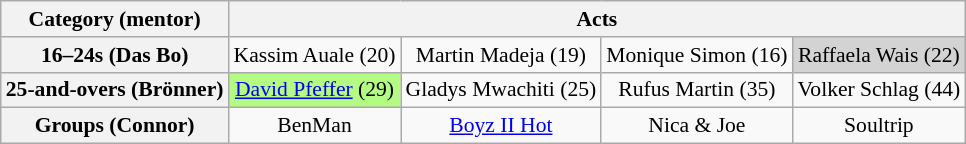<table class="wikitable" style="font-size:90%; text-align:center">
<tr>
<th>Category (mentor)</th>
<th colspan="4">Acts</th>
</tr>
<tr>
<th>16–24s (Das Bo)</th>
<td>Kassim Auale (20)</td>
<td>Martin Madeja (19)</td>
<td>Monique Simon (16)</td>
<td style="background:lightgrey">Raffaela Wais (22)</td>
</tr>
<tr>
<th>25-and-overs (Brönner)</th>
<td style="background:#B4FB84"><a href='#'>David Pfeffer</a> (29)</td>
<td>Gladys Mwachiti (25)</td>
<td>Rufus Martin (35)</td>
<td>Volker Schlag (44)</td>
</tr>
<tr>
<th>Groups (Connor)</th>
<td>BenMan</td>
<td><a href='#'>Boyz II Hot</a></td>
<td>Nica & Joe</td>
<td>Soultrip</td>
</tr>
</table>
